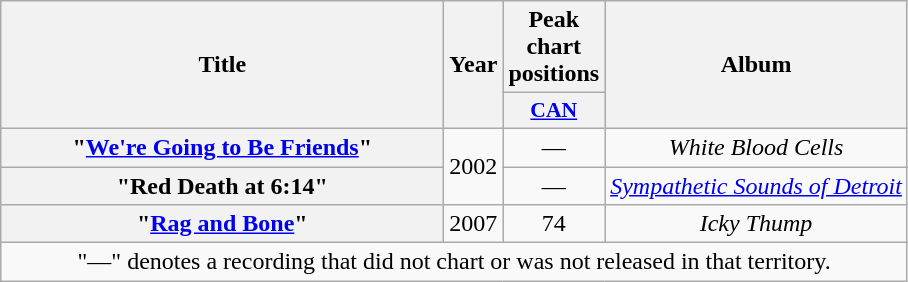<table class="wikitable plainrowheaders" style="text-align:center;" border="1">
<tr>
<th rowspan="2" scope="col" style="width:18em;">Title</th>
<th rowspan="2" scope="col">Year</th>
<th>Peak chart positions</th>
<th rowspan="2" scope="col">Album</th>
</tr>
<tr>
<th scope="col" style="width:3em;font-size:90%;"><a href='#'>CAN</a><br></th>
</tr>
<tr>
<th scope="row">"<a href='#'>We're Going to Be Friends</a>"</th>
<td rowspan="2">2002</td>
<td>—</td>
<td><em>White Blood Cells</em></td>
</tr>
<tr>
<th scope="row">"Red Death at 6:14"</th>
<td>—</td>
<td><em><a href='#'>Sympathetic Sounds of Detroit</a></em></td>
</tr>
<tr>
<th scope="row">"<a href='#'>Rag and Bone</a>"</th>
<td>2007</td>
<td>74</td>
<td><em>Icky Thump</em></td>
</tr>
<tr>
<td colspan="4">"—" denotes a recording that did not chart or was not released in that territory.</td>
</tr>
</table>
